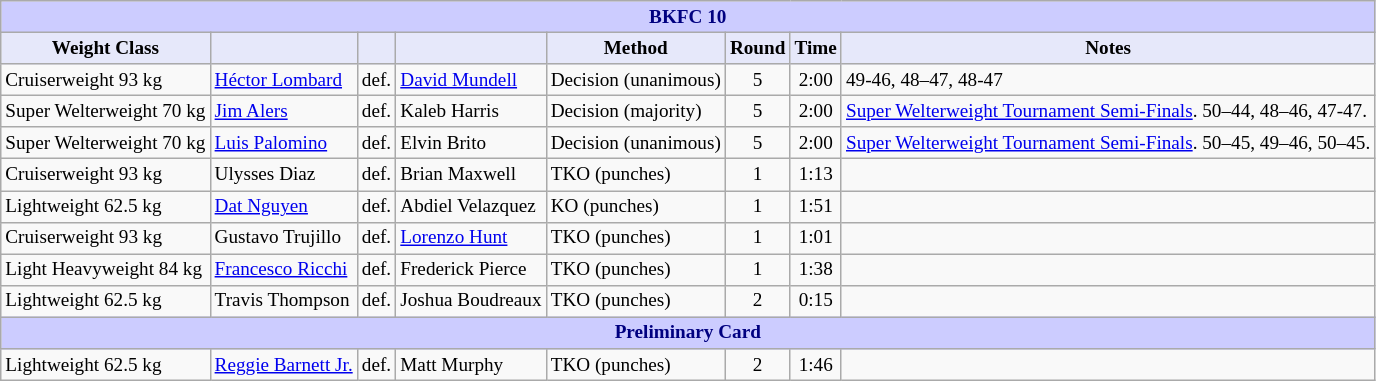<table class="wikitable" style="font-size: 80%;">
<tr>
<th colspan="8" style="background-color: #ccf; color: #000080; text-align: center;"><strong>BKFC 10</strong></th>
</tr>
<tr>
<th colspan="1" style="background-color: #E6E8FA; color: #000000; text-align: center;">Weight Class</th>
<th colspan="1" style="background-color: #E6E8FA; color: #000000; text-align: center;"></th>
<th colspan="1" style="background-color: #E6E8FA; color: #000000; text-align: center;"></th>
<th colspan="1" style="background-color: #E6E8FA; color: #000000; text-align: center;"></th>
<th colspan="1" style="background-color: #E6E8FA; color: #000000; text-align: center;">Method</th>
<th colspan="1" style="background-color: #E6E8FA; color: #000000; text-align: center;">Round</th>
<th colspan="1" style="background-color: #E6E8FA; color: #000000; text-align: center;">Time</th>
<th colspan="1" style="background-color: #E6E8FA; color: #000000; text-align: center;">Notes</th>
</tr>
<tr>
<td>Cruiserweight 93 kg</td>
<td> <a href='#'>Héctor Lombard</a></td>
<td align=center>def.</td>
<td> <a href='#'>David Mundell</a></td>
<td>Decision (unanimous)</td>
<td align=center>5</td>
<td align=center>2:00</td>
<td>49-46, 48–47, 48-47</td>
</tr>
<tr>
<td>Super Welterweight 70 kg</td>
<td> <a href='#'>Jim Alers</a></td>
<td align=center>def.</td>
<td> Kaleb Harris</td>
<td>Decision (majority)</td>
<td align=center>5</td>
<td align=center>2:00</td>
<td><a href='#'>Super Welterweight Tournament Semi-Finals</a>. 50–44, 48–46, 47-47.</td>
</tr>
<tr>
<td>Super Welterweight 70 kg</td>
<td> <a href='#'>Luis Palomino</a></td>
<td align=center>def.</td>
<td> Elvin Brito</td>
<td>Decision (unanimous)</td>
<td align=center>5</td>
<td align=center>2:00</td>
<td><a href='#'>Super Welterweight Tournament Semi-Finals</a>. 50–45, 49–46, 50–45.</td>
</tr>
<tr>
<td>Cruiserweight 93 kg</td>
<td> Ulysses Diaz</td>
<td align=center>def.</td>
<td> Brian Maxwell</td>
<td>TKO (punches)</td>
<td align=center>1</td>
<td align=center>1:13</td>
<td></td>
</tr>
<tr>
<td>Lightweight 62.5 kg</td>
<td> <a href='#'>Dat Nguyen</a></td>
<td align=center>def.</td>
<td> Abdiel Velazquez</td>
<td>KO (punches)</td>
<td align=center>1</td>
<td align=center>1:51</td>
<td></td>
</tr>
<tr>
<td>Cruiserweight 93 kg</td>
<td> Gustavo Trujillo</td>
<td align=center>def.</td>
<td> <a href='#'>Lorenzo Hunt</a></td>
<td>TKO (punches)</td>
<td align=center>1</td>
<td align=center>1:01</td>
<td></td>
</tr>
<tr>
<td>Light Heavyweight 84 kg</td>
<td> <a href='#'>Francesco Ricchi</a></td>
<td align=center>def.</td>
<td> Frederick Pierce</td>
<td>TKO (punches)</td>
<td align=center>1</td>
<td align=center>1:38</td>
<td></td>
</tr>
<tr>
<td>Lightweight 62.5 kg</td>
<td> Travis Thompson</td>
<td align=center>def.</td>
<td> Joshua Boudreaux</td>
<td>TKO (punches)</td>
<td align=center>2</td>
<td align=center>0:15</td>
<td></td>
</tr>
<tr>
<th colspan="8" style="background-color: #ccf; color: #000080; text-align: center;"><strong>Preliminary Card</strong></th>
</tr>
<tr>
<td>Lightweight 62.5 kg</td>
<td> <a href='#'>Reggie Barnett Jr.</a></td>
<td align=center>def.</td>
<td> Matt Murphy</td>
<td>TKO (punches)</td>
<td align=center>2</td>
<td align=center>1:46</td>
<td></td>
</tr>
</table>
